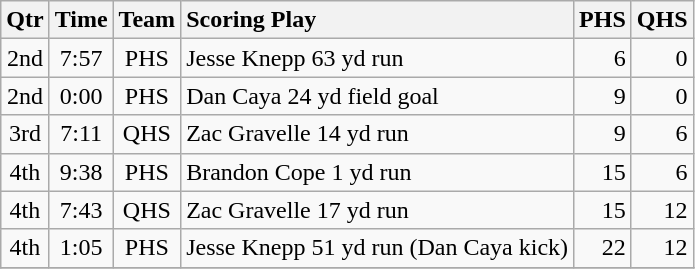<table class="wikitable">
<tr>
<th style="text-align: center;">Qtr</th>
<th style="text-align: center;">Time</th>
<th style="text-align: center;">Team</th>
<th style="text-align: left;">Scoring Play</th>
<th style="text-align: right;">PHS</th>
<th style="text-align: right;">QHS</th>
</tr>
<tr>
<td style="text-align: center;">2nd</td>
<td style="text-align: center;">7:57</td>
<td style="text-align: center;">PHS</td>
<td style="text-align: left;">Jesse Knepp 63 yd run</td>
<td style="text-align: right;">6</td>
<td style="text-align: right;">0</td>
</tr>
<tr>
<td style="text-align: center;">2nd</td>
<td style="text-align: center;">0:00</td>
<td style="text-align: center;">PHS</td>
<td style="text-align: left;">Dan Caya 24 yd field goal</td>
<td style="text-align: right;">9</td>
<td style="text-align: right;">0</td>
</tr>
<tr>
<td style="text-align: center;">3rd</td>
<td style="text-align: center;">7:11</td>
<td style="text-align: center;">QHS</td>
<td style="text-align: left;">Zac Gravelle 14 yd run</td>
<td style="text-align: right;">9</td>
<td style="text-align: right;">6</td>
</tr>
<tr>
<td style="text-align: center;">4th</td>
<td style="text-align: center;">9:38</td>
<td style="text-align: center;">PHS</td>
<td style="text-align: left;">Brandon Cope 1 yd run</td>
<td style="text-align: right;">15</td>
<td style="text-align: right;">6</td>
</tr>
<tr>
<td style="text-align: center;">4th</td>
<td style="text-align: center;">7:43</td>
<td style="text-align: center;">QHS</td>
<td style="text-align: left;">Zac Gravelle 17 yd run</td>
<td style="text-align: right;">15</td>
<td style="text-align: right;">12</td>
</tr>
<tr>
<td style="text-align: center;">4th</td>
<td style="text-align: center;">1:05</td>
<td style="text-align: center;">PHS</td>
<td style="text-align: left;">Jesse Knepp 51 yd run (Dan Caya kick)</td>
<td style="text-align: right;">22</td>
<td style="text-align: right;">12</td>
</tr>
<tr>
</tr>
</table>
